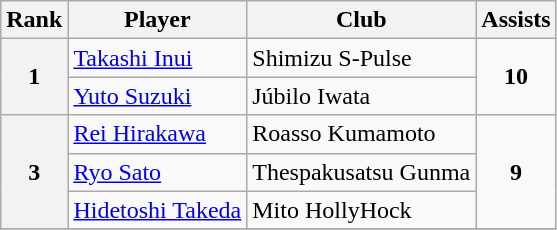<table class="wikitable" style="text-align:center">
<tr>
<th>Rank</th>
<th>Player</th>
<th>Club</th>
<th>Assists</th>
</tr>
<tr>
<th rowspan=2>1</th>
<td align="left"> <a href='#'>Takashi Inui</a></td>
<td align="left">Shimizu S-Pulse</td>
<td rowspan=2><strong>10</strong></td>
</tr>
<tr>
<td align="left"> <a href='#'>Yuto Suzuki</a></td>
<td align="left">Júbilo Iwata</td>
</tr>
<tr>
<th rowspan=3>3</th>
<td align="left"> <a href='#'>Rei Hirakawa</a></td>
<td align="left">Roasso Kumamoto</td>
<td rowspan=3><strong>9</strong></td>
</tr>
<tr>
<td align="left"> <a href='#'>Ryo Sato</a></td>
<td align="left">Thespakusatsu Gunma</td>
</tr>
<tr>
<td align="left"> <a href='#'>Hidetoshi Takeda</a></td>
<td align="left">Mito HollyHock</td>
</tr>
<tr>
</tr>
</table>
